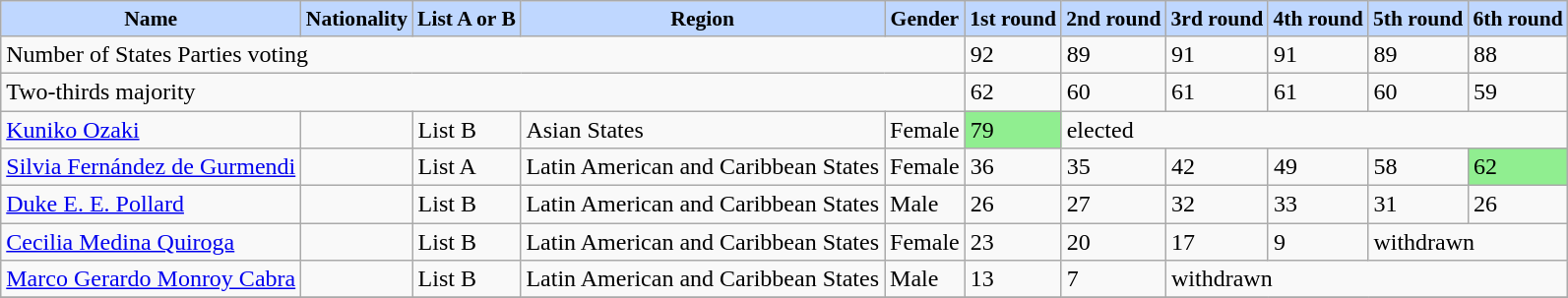<table class="wikitable">
<tr bgcolor=#BFD7FF align="center" style="font-size:90%;">
<td><strong>Name</strong></td>
<td><strong>Nationality</strong></td>
<td><strong>List A or B</strong></td>
<td><strong>Region</strong></td>
<td><strong>Gender</strong></td>
<td><strong>1st round</strong></td>
<td><strong>2nd round</strong></td>
<td><strong>3rd round</strong></td>
<td><strong>4th round</strong></td>
<td><strong>5th round</strong></td>
<td><strong>6th round</strong></td>
</tr>
<tr>
<td colspan=5>Number of States Parties voting</td>
<td>92</td>
<td>89</td>
<td>91</td>
<td>91</td>
<td>89</td>
<td>88</td>
</tr>
<tr>
<td colspan=5>Two-thirds majority</td>
<td>62</td>
<td>60</td>
<td>61</td>
<td>61</td>
<td>60</td>
<td>59</td>
</tr>
<tr>
<td><a href='#'>Kuniko Ozaki</a></td>
<td></td>
<td>List B</td>
<td>Asian States</td>
<td>Female</td>
<td bgcolor="lightgreen">79</td>
<td colspan=5>elected</td>
</tr>
<tr>
<td><a href='#'>Silvia Fernández de Gurmendi</a></td>
<td></td>
<td>List A</td>
<td>Latin American and Caribbean States</td>
<td>Female</td>
<td>36</td>
<td>35</td>
<td>42</td>
<td>49</td>
<td>58</td>
<td bgcolor="lightgreen">62</td>
</tr>
<tr>
<td><a href='#'>Duke E. E. Pollard</a></td>
<td></td>
<td>List B</td>
<td>Latin American and Caribbean States</td>
<td>Male</td>
<td>26</td>
<td>27</td>
<td>32</td>
<td>33</td>
<td>31</td>
<td>26</td>
</tr>
<tr>
<td><a href='#'>Cecilia Medina Quiroga</a></td>
<td></td>
<td>List B</td>
<td>Latin American and Caribbean States</td>
<td>Female</td>
<td>23</td>
<td>20</td>
<td>17</td>
<td>9</td>
<td colspan=2>withdrawn</td>
</tr>
<tr>
<td><a href='#'>Marco Gerardo Monroy Cabra</a></td>
<td></td>
<td>List B</td>
<td>Latin American and Caribbean States</td>
<td>Male</td>
<td>13</td>
<td>7</td>
<td colspan=4>withdrawn</td>
</tr>
<tr>
</tr>
</table>
